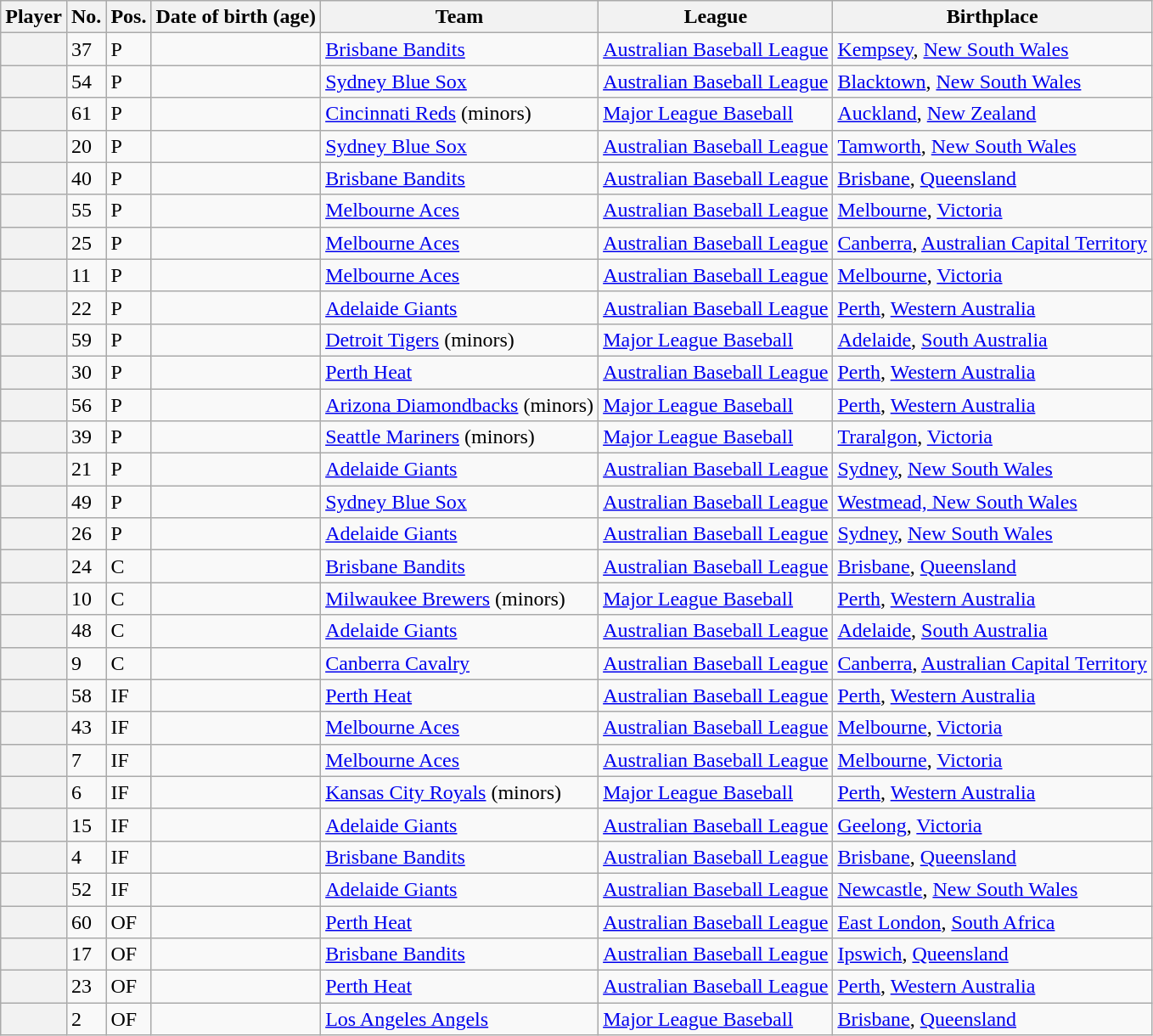<table class="wikitable sortable plainrowheaders" style="white-space:nowrap;">
<tr>
<th scope="col">Player</th>
<th scope="col">No.</th>
<th scope="col">Pos.</th>
<th scope="col">Date of birth (age)</th>
<th scope="col">Team</th>
<th scope="col">League</th>
<th scope="col">Birthplace</th>
</tr>
<tr>
<th scope="row"></th>
<td>37</td>
<td>P</td>
<td></td>
<td> <a href='#'>Brisbane Bandits</a></td>
<td><a href='#'>Australian Baseball League</a></td>
<td> <a href='#'>Kempsey</a>, <a href='#'>New South Wales</a></td>
</tr>
<tr>
<th scope="row"></th>
<td>54</td>
<td>P</td>
<td></td>
<td> <a href='#'>Sydney Blue Sox</a></td>
<td><a href='#'>Australian Baseball League</a></td>
<td> <a href='#'>Blacktown</a>, <a href='#'>New South Wales</a></td>
</tr>
<tr>
<th scope="row"></th>
<td>61</td>
<td>P</td>
<td></td>
<td> <a href='#'>Cincinnati Reds</a> (minors)</td>
<td><a href='#'>Major League Baseball</a></td>
<td> <a href='#'>Auckland</a>, <a href='#'>New Zealand</a></td>
</tr>
<tr>
<th scope="row"></th>
<td>20</td>
<td>P</td>
<td></td>
<td> <a href='#'>Sydney Blue Sox</a></td>
<td><a href='#'>Australian Baseball League</a></td>
<td> <a href='#'>Tamworth</a>, <a href='#'>New South Wales</a></td>
</tr>
<tr>
<th scope="row"></th>
<td>40</td>
<td>P</td>
<td></td>
<td> <a href='#'>Brisbane Bandits</a></td>
<td><a href='#'>Australian Baseball League</a></td>
<td> <a href='#'>Brisbane</a>, <a href='#'>Queensland</a></td>
</tr>
<tr>
<th scope="row"></th>
<td>55</td>
<td>P</td>
<td></td>
<td> <a href='#'>Melbourne Aces</a></td>
<td><a href='#'>Australian Baseball League</a></td>
<td> <a href='#'>Melbourne</a>, <a href='#'>Victoria</a></td>
</tr>
<tr>
<th scope="row"></th>
<td>25</td>
<td>P</td>
<td></td>
<td> <a href='#'>Melbourne Aces</a></td>
<td><a href='#'>Australian Baseball League</a></td>
<td> <a href='#'>Canberra</a>, <a href='#'>Australian Capital Territory</a></td>
</tr>
<tr>
<th scope="row"></th>
<td>11</td>
<td>P</td>
<td></td>
<td> <a href='#'>Melbourne Aces</a></td>
<td><a href='#'>Australian Baseball League</a></td>
<td> <a href='#'>Melbourne</a>, <a href='#'>Victoria</a></td>
</tr>
<tr>
<th scope="row"></th>
<td>22</td>
<td>P</td>
<td></td>
<td> <a href='#'>Adelaide Giants</a></td>
<td><a href='#'>Australian Baseball League</a></td>
<td> <a href='#'>Perth</a>, <a href='#'>Western Australia</a></td>
</tr>
<tr>
<th scope="row"></th>
<td>59</td>
<td>P</td>
<td></td>
<td> <a href='#'>Detroit Tigers</a> (minors)</td>
<td><a href='#'>Major League Baseball</a></td>
<td> <a href='#'>Adelaide</a>, <a href='#'>South Australia</a></td>
</tr>
<tr>
<th scope="row"></th>
<td>30</td>
<td>P</td>
<td></td>
<td> <a href='#'>Perth Heat</a></td>
<td><a href='#'>Australian Baseball League</a></td>
<td> <a href='#'>Perth</a>, <a href='#'>Western Australia</a></td>
</tr>
<tr>
<th scope="row"></th>
<td>56</td>
<td>P</td>
<td></td>
<td> <a href='#'>Arizona Diamondbacks</a> (minors)</td>
<td><a href='#'>Major League Baseball</a></td>
<td> <a href='#'>Perth</a>, <a href='#'>Western Australia</a></td>
</tr>
<tr>
<th scope="row"></th>
<td>39</td>
<td>P</td>
<td></td>
<td> <a href='#'>Seattle Mariners</a> (minors)</td>
<td><a href='#'>Major League Baseball</a></td>
<td> <a href='#'>Traralgon</a>, <a href='#'>Victoria</a></td>
</tr>
<tr>
<th scope="row"></th>
<td>21</td>
<td>P</td>
<td></td>
<td> <a href='#'>Adelaide Giants</a></td>
<td><a href='#'>Australian Baseball League</a></td>
<td> <a href='#'>Sydney</a>, <a href='#'>New South Wales</a></td>
</tr>
<tr>
<th scope="row"></th>
<td>49</td>
<td>P</td>
<td></td>
<td> <a href='#'>Sydney Blue Sox</a></td>
<td><a href='#'>Australian Baseball League</a></td>
<td> <a href='#'>Westmead, New South Wales</a></td>
</tr>
<tr>
<th scope="row"></th>
<td>26</td>
<td>P</td>
<td></td>
<td> <a href='#'>Adelaide Giants</a></td>
<td><a href='#'>Australian Baseball League</a></td>
<td> <a href='#'>Sydney</a>, <a href='#'>New South Wales</a></td>
</tr>
<tr>
<th scope="row"></th>
<td>24</td>
<td>C</td>
<td></td>
<td> <a href='#'>Brisbane Bandits</a></td>
<td><a href='#'>Australian Baseball League</a></td>
<td> <a href='#'>Brisbane</a>, <a href='#'>Queensland</a></td>
</tr>
<tr>
<th scope="row"></th>
<td>10</td>
<td>C</td>
<td></td>
<td> <a href='#'>Milwaukee Brewers</a> (minors)</td>
<td><a href='#'>Major League Baseball</a></td>
<td> <a href='#'>Perth</a>, <a href='#'>Western Australia</a></td>
</tr>
<tr>
<th scope="row"></th>
<td>48</td>
<td>C</td>
<td></td>
<td> <a href='#'>Adelaide Giants</a></td>
<td><a href='#'>Australian Baseball League</a></td>
<td> <a href='#'>Adelaide</a>, <a href='#'>South Australia</a></td>
</tr>
<tr>
<th scope="row"></th>
<td>9</td>
<td>C</td>
<td></td>
<td> <a href='#'>Canberra Cavalry</a></td>
<td><a href='#'>Australian Baseball League</a></td>
<td> <a href='#'>Canberra</a>, <a href='#'>Australian Capital Territory</a></td>
</tr>
<tr>
<th scope="row"></th>
<td>58</td>
<td>IF</td>
<td></td>
<td> <a href='#'>Perth Heat</a></td>
<td><a href='#'>Australian Baseball League</a></td>
<td> <a href='#'>Perth</a>, <a href='#'>Western Australia</a></td>
</tr>
<tr>
<th scope="row"></th>
<td>43</td>
<td>IF</td>
<td></td>
<td> <a href='#'>Melbourne Aces</a></td>
<td><a href='#'>Australian Baseball League</a></td>
<td> <a href='#'>Melbourne</a>, <a href='#'>Victoria</a></td>
</tr>
<tr>
<th scope="row"></th>
<td>7</td>
<td>IF</td>
<td></td>
<td> <a href='#'>Melbourne Aces</a></td>
<td><a href='#'>Australian Baseball League</a></td>
<td> <a href='#'>Melbourne</a>, <a href='#'>Victoria</a></td>
</tr>
<tr>
<th scope="row"></th>
<td>6</td>
<td>IF</td>
<td></td>
<td> <a href='#'>Kansas City Royals</a> (minors)</td>
<td><a href='#'>Major League Baseball</a></td>
<td> <a href='#'>Perth</a>, <a href='#'>Western Australia</a></td>
</tr>
<tr>
<th scope="row"></th>
<td>15</td>
<td>IF</td>
<td></td>
<td> <a href='#'>Adelaide Giants</a></td>
<td><a href='#'>Australian Baseball League</a></td>
<td> <a href='#'>Geelong</a>, <a href='#'>Victoria</a></td>
</tr>
<tr>
<th scope="row"></th>
<td>4</td>
<td>IF</td>
<td></td>
<td> <a href='#'>Brisbane Bandits</a></td>
<td><a href='#'>Australian Baseball League</a></td>
<td> <a href='#'>Brisbane</a>, <a href='#'>Queensland</a></td>
</tr>
<tr>
<th scope="row"></th>
<td>52</td>
<td>IF</td>
<td></td>
<td> <a href='#'>Adelaide Giants</a></td>
<td><a href='#'>Australian Baseball League</a></td>
<td> <a href='#'>Newcastle</a>, <a href='#'>New South Wales</a></td>
</tr>
<tr>
<th scope="row"></th>
<td>60</td>
<td>OF</td>
<td></td>
<td> <a href='#'>Perth Heat</a></td>
<td><a href='#'>Australian Baseball League</a></td>
<td> <a href='#'>East London</a>, <a href='#'>South Africa</a></td>
</tr>
<tr>
<th scope="row"></th>
<td>17</td>
<td>OF</td>
<td></td>
<td> <a href='#'>Brisbane Bandits</a></td>
<td><a href='#'>Australian Baseball League</a></td>
<td> <a href='#'>Ipswich</a>, <a href='#'>Queensland</a></td>
</tr>
<tr>
<th scope="row"></th>
<td>23</td>
<td>OF</td>
<td></td>
<td> <a href='#'>Perth Heat</a></td>
<td><a href='#'>Australian Baseball League</a></td>
<td> <a href='#'>Perth</a>, <a href='#'>Western Australia</a></td>
</tr>
<tr>
<th scope="row"></th>
<td>2</td>
<td>OF</td>
<td></td>
<td> <a href='#'>Los Angeles Angels</a></td>
<td><a href='#'>Major League Baseball</a></td>
<td> <a href='#'>Brisbane</a>, <a href='#'>Queensland</a></td>
</tr>
</table>
